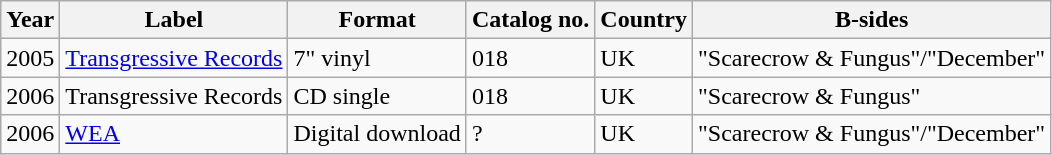<table class="wikitable">
<tr>
<th>Year</th>
<th>Label</th>
<th>Format</th>
<th>Catalog no.</th>
<th>Country</th>
<th>B-sides</th>
</tr>
<tr>
<td>2005</td>
<td><a href='#'>Transgressive Records</a></td>
<td>7" vinyl</td>
<td>018</td>
<td>UK</td>
<td>"Scarecrow & Fungus"/"December"</td>
</tr>
<tr>
<td>2006</td>
<td>Transgressive Records</td>
<td>CD single</td>
<td>018</td>
<td>UK</td>
<td>"Scarecrow & Fungus"</td>
</tr>
<tr>
<td>2006</td>
<td><a href='#'>WEA</a></td>
<td>Digital download</td>
<td>?</td>
<td>UK</td>
<td>"Scarecrow & Fungus"/"December"</td>
</tr>
</table>
